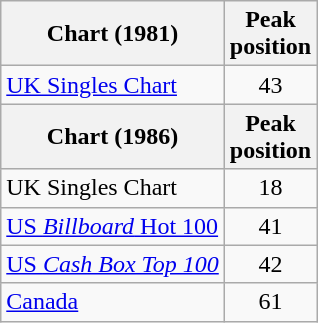<table class="wikitable">
<tr>
<th>Chart (1981)</th>
<th>Peak<br>position</th>
</tr>
<tr>
<td align="left"><a href='#'>UK Singles Chart</a></td>
<td align="center">43</td>
</tr>
<tr>
<th>Chart (1986)</th>
<th>Peak<br>position</th>
</tr>
<tr>
<td align="left">UK Singles Chart</td>
<td align="center">18</td>
</tr>
<tr>
<td><a href='#'>US <em>Billboard</em> Hot 100</a></td>
<td align="center">41</td>
</tr>
<tr>
<td><a href='#'>US <em>Cash Box Top 100</em></a></td>
<td align="center">42</td>
</tr>
<tr>
<td><a href='#'>Canada</a></td>
<td align="center">61</td>
</tr>
</table>
